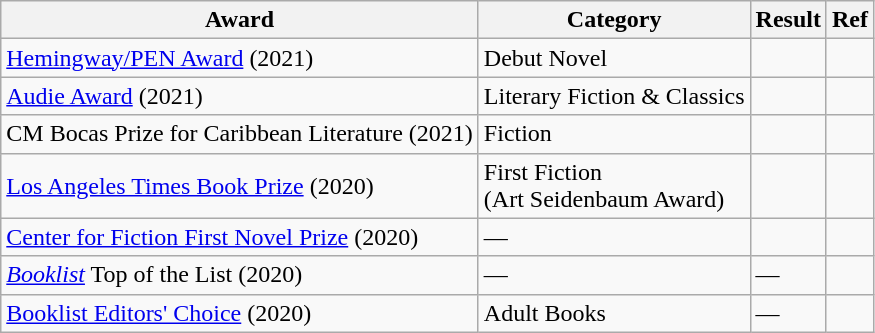<table class="wikitable">
<tr>
<th>Award</th>
<th>Category</th>
<th>Result</th>
<th>Ref</th>
</tr>
<tr>
<td><a href='#'>Hemingway/PEN Award</a> (2021)</td>
<td>Debut Novel</td>
<td></td>
<td></td>
</tr>
<tr>
<td><a href='#'>Audie Award</a> (2021)</td>
<td>Literary Fiction & Classics</td>
<td></td>
<td></td>
</tr>
<tr>
<td>CM Bocas Prize for Caribbean Literature (2021)</td>
<td>Fiction</td>
<td></td>
<td></td>
</tr>
<tr>
<td><a href='#'>Los Angeles Times Book Prize</a> (2020)</td>
<td>First Fiction <br>(Art Seidenbaum Award)</td>
<td></td>
<td></td>
</tr>
<tr>
<td><a href='#'>Center for Fiction First Novel Prize</a> (2020)</td>
<td>—</td>
<td></td>
<td></td>
</tr>
<tr>
<td><em><a href='#'>Booklist</a></em> Top of the List (2020)</td>
<td>—</td>
<td>—</td>
<td></td>
</tr>
<tr>
<td><a href='#'>Booklist Editors' Choice</a> (2020)</td>
<td>Adult Books</td>
<td>—</td>
<td></td>
</tr>
</table>
